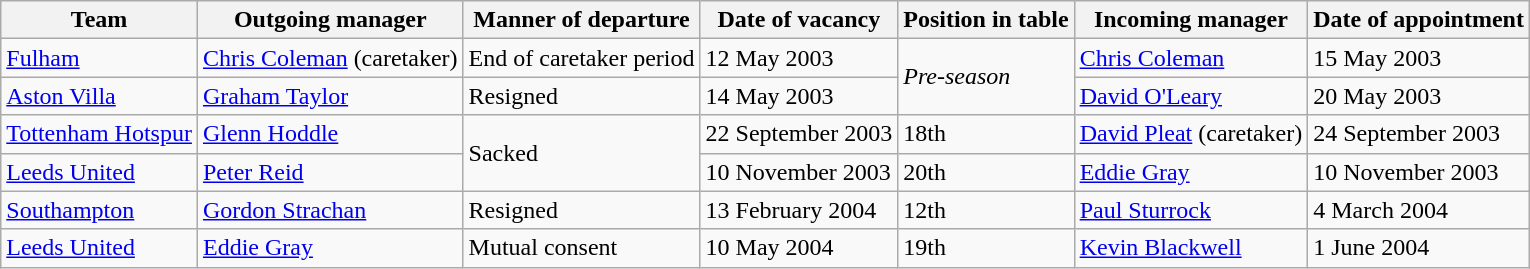<table class="wikitable">
<tr>
<th>Team</th>
<th>Outgoing manager</th>
<th>Manner of departure</th>
<th>Date of vacancy</th>
<th>Position in table</th>
<th>Incoming manager</th>
<th>Date of appointment</th>
</tr>
<tr>
<td><a href='#'>Fulham</a></td>
<td> <a href='#'>Chris Coleman</a> (caretaker)</td>
<td>End of caretaker period</td>
<td>12 May 2003</td>
<td rowspan=2><em>Pre-season</em></td>
<td> <a href='#'>Chris Coleman</a></td>
<td>15 May 2003</td>
</tr>
<tr>
<td><a href='#'>Aston Villa</a></td>
<td> <a href='#'>Graham Taylor</a></td>
<td>Resigned</td>
<td>14 May 2003</td>
<td> <a href='#'>David O'Leary</a></td>
<td>20 May 2003</td>
</tr>
<tr>
<td><a href='#'>Tottenham Hotspur</a></td>
<td> <a href='#'>Glenn Hoddle</a></td>
<td rowspan="2">Sacked</td>
<td>22 September 2003</td>
<td>18th</td>
<td> <a href='#'>David Pleat</a> (caretaker)</td>
<td>24 September 2003</td>
</tr>
<tr>
<td><a href='#'>Leeds United</a></td>
<td> <a href='#'>Peter Reid</a></td>
<td>10 November 2003</td>
<td>20th</td>
<td> <a href='#'>Eddie Gray</a></td>
<td>10 November 2003</td>
</tr>
<tr>
<td><a href='#'>Southampton</a></td>
<td> <a href='#'>Gordon Strachan</a></td>
<td>Resigned</td>
<td>13 February 2004</td>
<td>12th</td>
<td> <a href='#'>Paul Sturrock</a></td>
<td>4 March 2004</td>
</tr>
<tr>
<td><a href='#'>Leeds United</a></td>
<td> <a href='#'>Eddie Gray</a></td>
<td>Mutual consent</td>
<td>10 May 2004</td>
<td>19th</td>
<td> <a href='#'>Kevin Blackwell</a></td>
<td>1 June 2004</td>
</tr>
</table>
